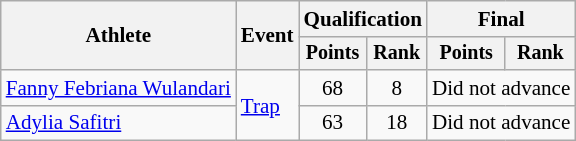<table class=wikitable style=font-size:88%;text-align:center>
<tr>
<th rowspan=2>Athlete</th>
<th rowspan=2>Event</th>
<th colspan=2>Qualification</th>
<th colspan=2>Final</th>
</tr>
<tr style=font-size:95%>
<th>Points</th>
<th>Rank</th>
<th>Points</th>
<th>Rank</th>
</tr>
<tr>
<td align=left><a href='#'>Fanny Febriana Wulandari</a></td>
<td align=left rowspan=2><a href='#'>Trap</a></td>
<td>68</td>
<td>8</td>
<td colspan="2">Did not advance</td>
</tr>
<tr>
<td align=left><a href='#'>Adylia Safitri</a></td>
<td>63</td>
<td>18</td>
<td colspan="2">Did not advance</td>
</tr>
</table>
